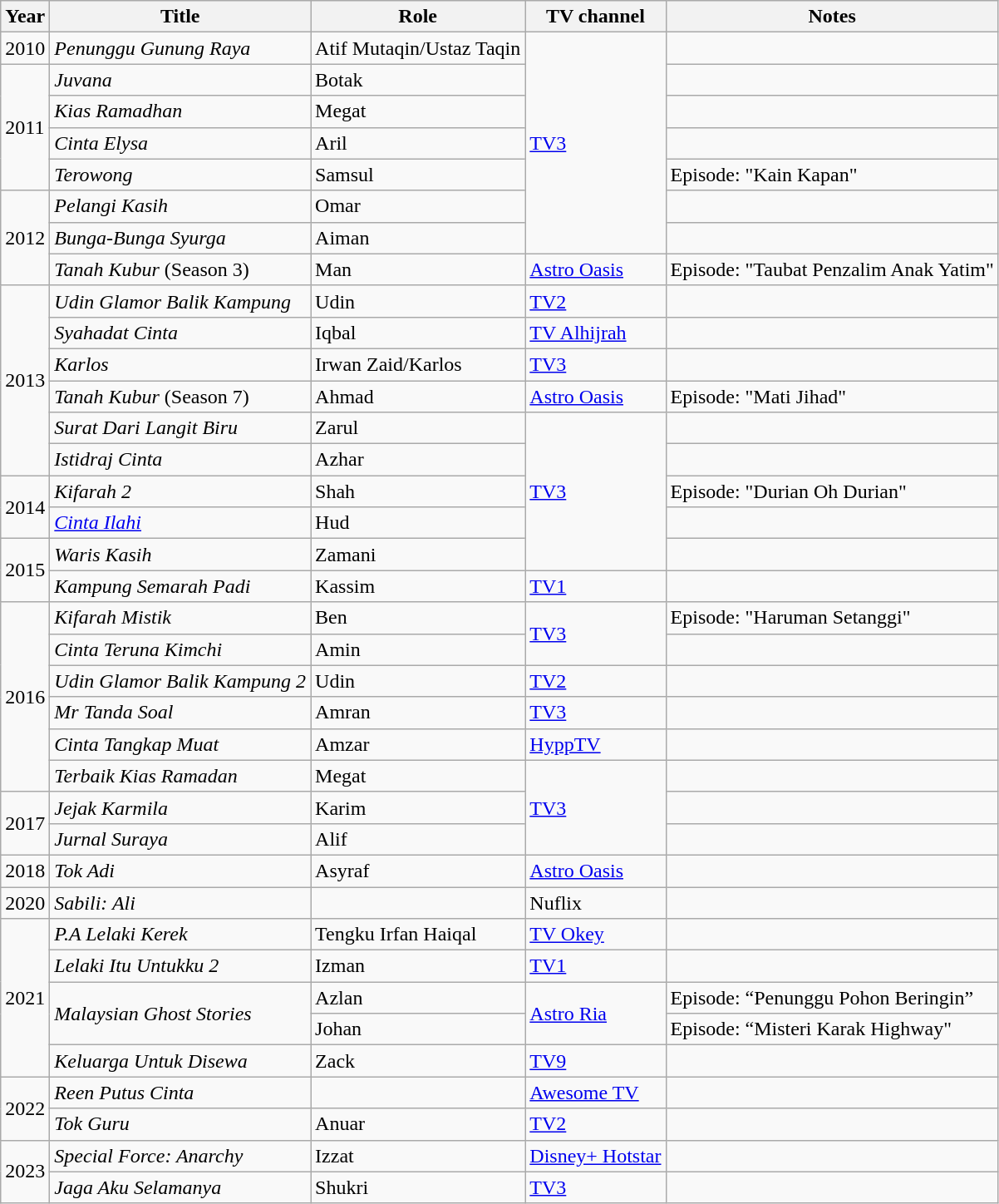<table class="wikitable">
<tr>
<th>Year</th>
<th>Title</th>
<th>Role</th>
<th>TV channel</th>
<th>Notes</th>
</tr>
<tr>
<td>2010</td>
<td><em>Penunggu Gunung Raya</em></td>
<td>Atif Mutaqin/Ustaz Taqin</td>
<td rowspan="7"><a href='#'>TV3</a></td>
<td></td>
</tr>
<tr>
<td rowspan="4">2011</td>
<td><em>Juvana</em></td>
<td>Botak</td>
<td></td>
</tr>
<tr>
<td><em>Kias Ramadhan</em></td>
<td>Megat</td>
<td></td>
</tr>
<tr>
<td><em>Cinta Elysa</em></td>
<td>Aril</td>
<td></td>
</tr>
<tr>
<td><em>Terowong</em></td>
<td>Samsul</td>
<td>Episode: "Kain Kapan"</td>
</tr>
<tr>
<td rowspan="3">2012</td>
<td><em>Pelangi Kasih</em></td>
<td>Omar</td>
<td></td>
</tr>
<tr>
<td><em>Bunga-Bunga Syurga</em></td>
<td>Aiman</td>
<td></td>
</tr>
<tr>
<td><em>Tanah Kubur</em> (Season 3)</td>
<td>Man</td>
<td><a href='#'>Astro Oasis</a></td>
<td>Episode: "Taubat Penzalim Anak Yatim"</td>
</tr>
<tr>
<td rowspan="6">2013</td>
<td><em>Udin Glamor Balik Kampung</em></td>
<td>Udin</td>
<td><a href='#'>TV2</a></td>
<td></td>
</tr>
<tr>
<td><em>Syahadat Cinta</em></td>
<td>Iqbal</td>
<td><a href='#'>TV Alhijrah</a></td>
<td></td>
</tr>
<tr>
<td><em>Karlos</em></td>
<td>Irwan Zaid/Karlos</td>
<td><a href='#'>TV3</a></td>
<td></td>
</tr>
<tr>
<td><em>Tanah Kubur</em> (Season 7)</td>
<td>Ahmad</td>
<td><a href='#'>Astro Oasis</a></td>
<td>Episode: "Mati Jihad"</td>
</tr>
<tr>
<td><em>Surat Dari Langit Biru</em></td>
<td>Zarul</td>
<td rowspan="5"><a href='#'>TV3</a></td>
<td></td>
</tr>
<tr>
<td><em>Istidraj Cinta</em></td>
<td>Azhar</td>
<td></td>
</tr>
<tr>
<td rowspan="2">2014</td>
<td><em>Kifarah 2</em></td>
<td>Shah</td>
<td>Episode: "Durian Oh Durian"</td>
</tr>
<tr>
<td><em><a href='#'>Cinta Ilahi</a></em></td>
<td>Hud</td>
<td></td>
</tr>
<tr>
<td rowspan="2">2015</td>
<td><em>Waris Kasih</em></td>
<td>Zamani</td>
<td></td>
</tr>
<tr>
<td><em>Kampung Semarah Padi</em></td>
<td>Kassim</td>
<td><a href='#'>TV1</a></td>
<td></td>
</tr>
<tr>
<td rowspan="6">2016</td>
<td><em>Kifarah Mistik</em></td>
<td>Ben</td>
<td rowspan="2"><a href='#'>TV3</a></td>
<td>Episode: "Haruman Setanggi"</td>
</tr>
<tr>
<td><em>Cinta Teruna Kimchi</em></td>
<td>Amin</td>
<td></td>
</tr>
<tr>
<td><em>Udin Glamor Balik Kampung 2</em></td>
<td>Udin</td>
<td><a href='#'>TV2</a></td>
<td></td>
</tr>
<tr>
<td><em>Mr Tanda Soal</em></td>
<td>Amran</td>
<td><a href='#'>TV3</a></td>
<td></td>
</tr>
<tr>
<td><em>Cinta Tangkap Muat</em></td>
<td>Amzar</td>
<td><a href='#'>HyppTV</a></td>
<td></td>
</tr>
<tr>
<td><em>Terbaik Kias Ramadan</em></td>
<td>Megat</td>
<td rowspan="3"><a href='#'>TV3</a></td>
<td></td>
</tr>
<tr>
<td rowspan="2">2017</td>
<td><em>Jejak Karmila</em></td>
<td>Karim</td>
<td></td>
</tr>
<tr>
<td><em>Jurnal Suraya</em></td>
<td>Alif</td>
<td></td>
</tr>
<tr>
<td>2018</td>
<td><em>Tok Adi</em></td>
<td>Asyraf</td>
<td><a href='#'>Astro Oasis</a></td>
<td></td>
</tr>
<tr>
<td>2020</td>
<td><em>Sabili: Ali</em></td>
<td></td>
<td>Nuflix</td>
<td></td>
</tr>
<tr>
<td rowspan="5">2021</td>
<td><em>P.A Lelaki Kerek</em></td>
<td>Tengku Irfan Haiqal</td>
<td><a href='#'>TV Okey</a></td>
<td></td>
</tr>
<tr>
<td><em>Lelaki Itu Untukku 2</em></td>
<td>Izman</td>
<td><a href='#'>TV1</a></td>
<td></td>
</tr>
<tr>
<td rowspan="2"><em>Malaysian Ghost Stories</em></td>
<td>Azlan</td>
<td rowspan="2"><a href='#'>Astro Ria</a></td>
<td>Episode: “Penunggu Pohon Beringin”</td>
</tr>
<tr>
<td>Johan</td>
<td>Episode: “Misteri Karak Highway"</td>
</tr>
<tr>
<td><em>Keluarga Untuk Disewa</em></td>
<td>Zack</td>
<td><a href='#'>TV9</a></td>
<td></td>
</tr>
<tr>
<td rowspan="2">2022</td>
<td><em>Reen Putus Cinta</em></td>
<td></td>
<td><a href='#'>Awesome TV</a></td>
<td></td>
</tr>
<tr>
<td><em>Tok Guru</em></td>
<td>Anuar</td>
<td><a href='#'>TV2</a></td>
<td></td>
</tr>
<tr>
<td rowspan="2">2023</td>
<td><em>Special Force: Anarchy</em></td>
<td>Izzat</td>
<td><a href='#'>Disney+ Hotstar</a></td>
<td></td>
</tr>
<tr>
<td><em>Jaga Aku Selamanya</em></td>
<td>Shukri</td>
<td><a href='#'>TV3</a></td>
<td></td>
</tr>
</table>
